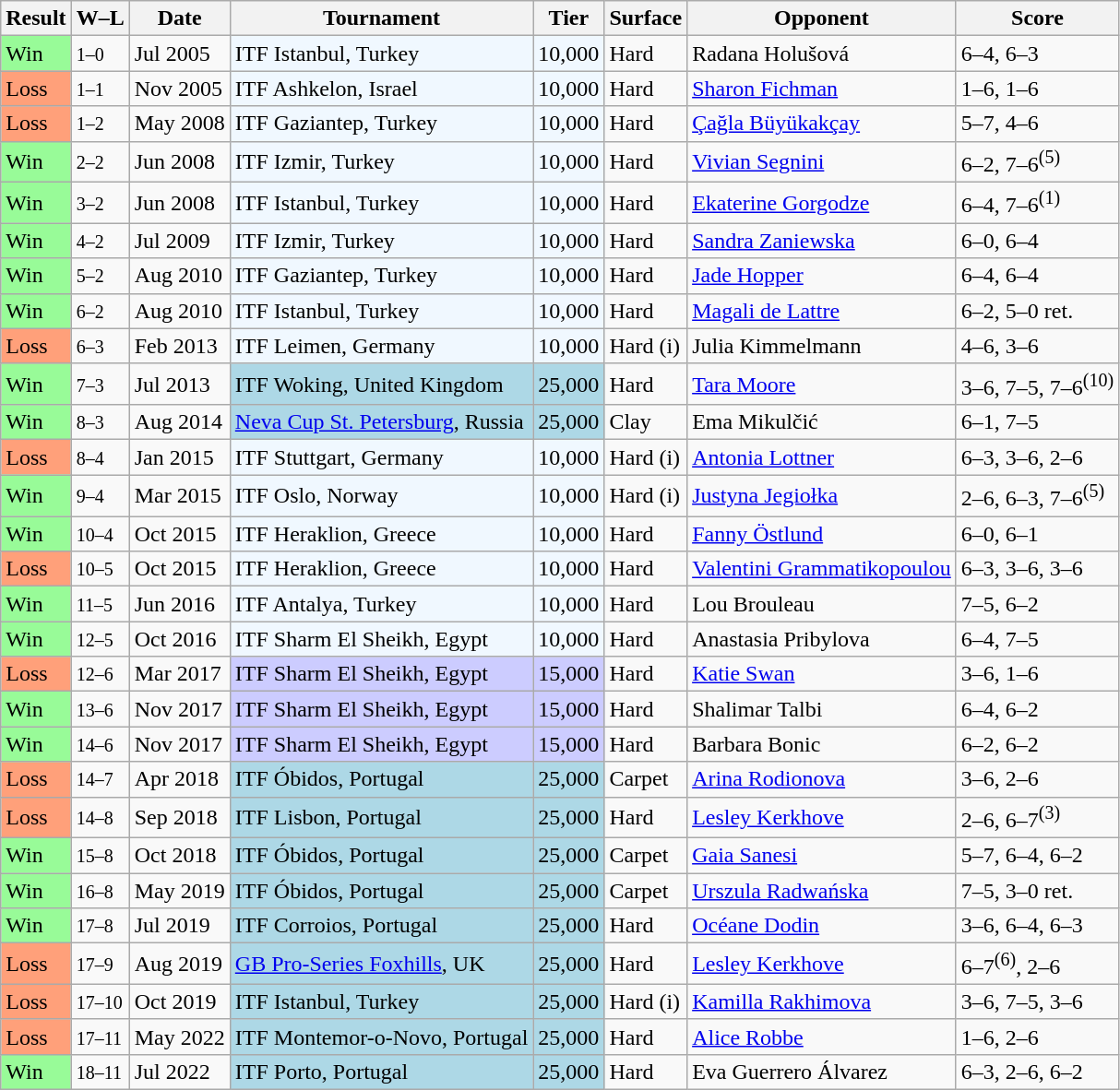<table class="sortable wikitable">
<tr>
<th>Result</th>
<th class="unsortable">W–L</th>
<th>Date</th>
<th>Tournament</th>
<th>Tier</th>
<th>Surface</th>
<th>Opponent</th>
<th class="unsortable">Score</th>
</tr>
<tr>
<td style="background:#98fb98;">Win</td>
<td><small>1–0</small></td>
<td>Jul 2005</td>
<td style="background:#f0f8ff;">ITF Istanbul, Turkey</td>
<td style="background:#f0f8ff;">10,000</td>
<td>Hard</td>
<td> Radana Holušová</td>
<td>6–4, 6–3</td>
</tr>
<tr>
<td style="background:#ffa07a;">Loss</td>
<td><small>1–1</small></td>
<td>Nov 2005</td>
<td style="background:#f0f8ff;">ITF Ashkelon, Israel</td>
<td style="background:#f0f8ff;">10,000</td>
<td>Hard</td>
<td> <a href='#'>Sharon Fichman</a></td>
<td>1–6, 1–6</td>
</tr>
<tr>
<td style="background:#ffa07a;">Loss</td>
<td><small>1–2</small></td>
<td>May 2008</td>
<td style="background:#f0f8ff;">ITF Gaziantep, Turkey</td>
<td style="background:#f0f8ff;">10,000</td>
<td>Hard</td>
<td> <a href='#'>Çağla Büyükakçay</a></td>
<td>5–7, 4–6</td>
</tr>
<tr>
<td style="background:#98fb98;">Win</td>
<td><small>2–2</small></td>
<td>Jun 2008</td>
<td style="background:#f0f8ff;">ITF Izmir, Turkey</td>
<td style="background:#f0f8ff;">10,000</td>
<td>Hard</td>
<td> <a href='#'>Vivian Segnini</a></td>
<td>6–2, 7–6<sup>(5)</sup></td>
</tr>
<tr>
<td style="background:#98fb98;">Win</td>
<td><small>3–2</small></td>
<td>Jun 2008</td>
<td style="background:#f0f8ff;">ITF Istanbul, Turkey</td>
<td style="background:#f0f8ff;">10,000</td>
<td>Hard</td>
<td> <a href='#'>Ekaterine Gorgodze</a></td>
<td>6–4, 7–6<sup>(1)</sup></td>
</tr>
<tr>
<td style="background:#98fb98;">Win</td>
<td><small>4–2</small></td>
<td>Jul 2009</td>
<td style="background:#f0f8ff;">ITF Izmir, Turkey</td>
<td style="background:#f0f8ff;">10,000</td>
<td>Hard</td>
<td> <a href='#'>Sandra Zaniewska</a></td>
<td>6–0, 6–4</td>
</tr>
<tr>
<td style="background:#98fb98;">Win</td>
<td><small>5–2</small></td>
<td>Aug 2010</td>
<td style="background:#f0f8ff;">ITF Gaziantep, Turkey</td>
<td style="background:#f0f8ff;">10,000</td>
<td>Hard</td>
<td> <a href='#'>Jade Hopper</a></td>
<td>6–4, 6–4</td>
</tr>
<tr>
<td style="background:#98fb98;">Win</td>
<td><small>6–2</small></td>
<td>Aug 2010</td>
<td style="background:#f0f8ff;">ITF Istanbul, Turkey</td>
<td style="background:#f0f8ff;">10,000</td>
<td>Hard</td>
<td> <a href='#'>Magali de Lattre</a></td>
<td>6–2, 5–0 ret.</td>
</tr>
<tr>
<td style="background:#ffa07a;">Loss</td>
<td><small>6–3</small></td>
<td>Feb 2013</td>
<td style="background:#f0f8ff;">ITF Leimen, Germany</td>
<td style="background:#f0f8ff;">10,000</td>
<td>Hard (i)</td>
<td> Julia Kimmelmann</td>
<td>4–6, 3–6</td>
</tr>
<tr>
<td style="background:#98fb98;">Win</td>
<td><small>7–3</small></td>
<td>Jul 2013</td>
<td style="background:lightblue;">ITF Woking, United Kingdom</td>
<td style="background:lightblue;">25,000</td>
<td>Hard</td>
<td> <a href='#'>Tara Moore</a></td>
<td>3–6, 7–5, 7–6<sup>(10)</sup></td>
</tr>
<tr>
<td style="background:#98fb98;">Win</td>
<td><small>8–3</small></td>
<td>Aug 2014</td>
<td style="background:lightblue;"><a href='#'>Neva Cup St. Petersburg</a>, Russia</td>
<td style="background:lightblue;">25,000</td>
<td>Clay</td>
<td> Ema Mikulčić</td>
<td>6–1, 7–5</td>
</tr>
<tr>
<td style="background:#ffa07a;">Loss</td>
<td><small>8–4</small></td>
<td>Jan 2015</td>
<td style="background:#f0f8ff;">ITF Stuttgart, Germany</td>
<td style="background:#f0f8ff;">10,000</td>
<td>Hard (i)</td>
<td> <a href='#'>Antonia Lottner</a></td>
<td>6–3, 3–6, 2–6</td>
</tr>
<tr>
<td style="background:#98fb98;">Win</td>
<td><small>9–4</small></td>
<td>Mar 2015</td>
<td style="background:#f0f8ff;">ITF Oslo, Norway</td>
<td style="background:#f0f8ff;">10,000</td>
<td>Hard (i)</td>
<td> <a href='#'>Justyna Jegiołka</a></td>
<td>2–6, 6–3, 7–6<sup>(5)</sup></td>
</tr>
<tr>
<td style="background:#98fb98;">Win</td>
<td><small>10–4</small></td>
<td>Oct 2015</td>
<td style="background:#f0f8ff;">ITF Heraklion, Greece</td>
<td style="background:#f0f8ff;">10,000</td>
<td>Hard</td>
<td> <a href='#'>Fanny Östlund</a></td>
<td>6–0, 6–1</td>
</tr>
<tr>
<td style="background:#ffa07a;">Loss</td>
<td><small>10–5</small></td>
<td>Oct 2015</td>
<td style="background:#f0f8ff;">ITF Heraklion, Greece</td>
<td style="background:#f0f8ff;">10,000</td>
<td>Hard</td>
<td> <a href='#'>Valentini Grammatikopoulou</a></td>
<td>6–3, 3–6, 3–6</td>
</tr>
<tr>
<td style="background:#98fb98;">Win</td>
<td><small>11–5</small></td>
<td>Jun 2016</td>
<td style="background:#f0f8ff;">ITF Antalya, Turkey</td>
<td style="background:#f0f8ff;">10,000</td>
<td>Hard</td>
<td> Lou Brouleau</td>
<td>7–5, 6–2</td>
</tr>
<tr>
<td style="background:#98fb98;">Win</td>
<td><small>12–5</small></td>
<td>Oct 2016</td>
<td style="background:#f0f8ff;">ITF Sharm El Sheikh, Egypt</td>
<td style="background:#f0f8ff;">10,000</td>
<td>Hard</td>
<td> Anastasia Pribylova</td>
<td>6–4, 7–5</td>
</tr>
<tr>
<td style="background:#ffa07a;">Loss</td>
<td><small>12–6</small></td>
<td>Mar 2017</td>
<td style="background:#ccf;">ITF Sharm El Sheikh, Egypt</td>
<td style="background:#ccf;">15,000</td>
<td>Hard</td>
<td> <a href='#'>Katie Swan</a></td>
<td>3–6, 1–6</td>
</tr>
<tr>
<td style="background:#98fb98;">Win</td>
<td><small>13–6</small></td>
<td>Nov 2017</td>
<td style="background:#ccf;">ITF Sharm El Sheikh, Egypt</td>
<td style="background:#ccf;">15,000</td>
<td>Hard</td>
<td> Shalimar Talbi</td>
<td>6–4, 6–2</td>
</tr>
<tr>
<td style="background:#98fb98;">Win</td>
<td><small>14–6</small></td>
<td>Nov 2017</td>
<td style="background:#ccf;">ITF Sharm El Sheikh, Egypt</td>
<td style="background:#ccf;">15,000</td>
<td>Hard</td>
<td> Barbara Bonic</td>
<td>6–2, 6–2</td>
</tr>
<tr>
<td style="background:#ffa07a;">Loss</td>
<td><small>14–7</small></td>
<td>Apr 2018</td>
<td style="background:lightblue;">ITF Óbidos, Portugal</td>
<td style="background:lightblue;">25,000</td>
<td>Carpet</td>
<td> <a href='#'>Arina Rodionova</a></td>
<td>3–6, 2–6</td>
</tr>
<tr>
<td style="background:#ffa07a;">Loss</td>
<td><small>14–8</small></td>
<td>Sep 2018</td>
<td style="background:lightblue;">ITF Lisbon, Portugal</td>
<td style="background:lightblue;">25,000</td>
<td>Hard</td>
<td> <a href='#'>Lesley Kerkhove</a></td>
<td>2–6, 6–7<sup>(3)</sup></td>
</tr>
<tr>
<td style="background:#98fb98;">Win</td>
<td><small>15–8</small></td>
<td>Oct 2018</td>
<td style="background:lightblue;">ITF Óbidos, Portugal</td>
<td style="background:lightblue;">25,000</td>
<td>Carpet</td>
<td> <a href='#'>Gaia Sanesi</a></td>
<td>5–7, 6–4, 6–2</td>
</tr>
<tr>
<td style="background:#98fb98;">Win</td>
<td><small>16–8</small></td>
<td>May 2019</td>
<td style="background:lightblue;">ITF Óbidos, Portugal</td>
<td style="background:lightblue;">25,000</td>
<td>Carpet</td>
<td> <a href='#'>Urszula Radwańska</a></td>
<td>7–5, 3–0 ret.</td>
</tr>
<tr>
<td style="background:#98fb98;">Win</td>
<td><small>17–8</small></td>
<td>Jul 2019</td>
<td style="background:lightblue;">ITF Corroios, Portugal</td>
<td style="background:lightblue;">25,000</td>
<td>Hard</td>
<td> <a href='#'>Océane Dodin</a></td>
<td>3–6, 6–4, 6–3</td>
</tr>
<tr>
<td style="background:#ffa07a;">Loss</td>
<td><small>17–9</small></td>
<td>Aug 2019</td>
<td style="background:lightblue;"><a href='#'>GB Pro-Series Foxhills</a>, UK</td>
<td style="background:lightblue;">25,000</td>
<td>Hard</td>
<td> <a href='#'>Lesley Kerkhove</a></td>
<td>6–7<sup>(6)</sup>, 2–6</td>
</tr>
<tr>
<td style="background:#ffa07a;">Loss</td>
<td><small>17–10</small></td>
<td>Oct 2019</td>
<td style="background:lightblue;">ITF Istanbul, Turkey</td>
<td style="background:lightblue;">25,000</td>
<td>Hard (i)</td>
<td> <a href='#'>Kamilla Rakhimova</a></td>
<td>3–6, 7–5, 3–6</td>
</tr>
<tr>
<td style="background:#ffa07a;">Loss</td>
<td><small>17–11</small></td>
<td>May 2022</td>
<td bgcolor=lightblue>ITF Montemor-o-Novo, Portugal</td>
<td bgcolor=lightblue>25,000</td>
<td>Hard</td>
<td> <a href='#'>Alice Robbe</a></td>
<td>1–6, 2–6</td>
</tr>
<tr>
<td style="background:#98fb98;">Win</td>
<td><small>18–11</small></td>
<td>Jul 2022</td>
<td bgcolor=lightblue>ITF Porto, Portugal</td>
<td bgcolor=lightblue>25,000</td>
<td>Hard</td>
<td> Eva Guerrero Álvarez</td>
<td>6–3, 2–6, 6–2</td>
</tr>
</table>
